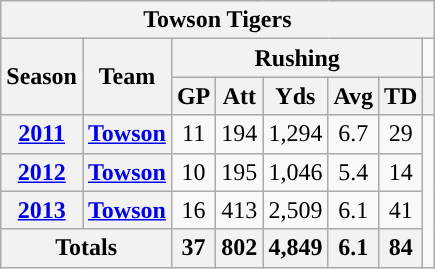<table class="wikitable" style="text-align:center;">
<tr>
<th colspan="9">Towson Tigers</th>
</tr>
<tr>
<th rowspan="2">Season</th>
<th rowspan="2">Team</th>
<th colspan="5">Rushing</th>
</tr>
<tr>
<th>GP</th>
<th>Att</th>
<th>Yds</th>
<th>Avg</th>
<th>TD</th>
<th></th>
</tr>
<tr>
<th><a href='#'>2011</a></th>
<th><a href='#'>Towson</a></th>
<td>11</td>
<td>194</td>
<td>1,294</td>
<td>6.7</td>
<td>29</td>
</tr>
<tr>
<th><a href='#'>2012</a></th>
<th><a href='#'>Towson</a></th>
<td>10</td>
<td>195</td>
<td>1,046</td>
<td>5.4</td>
<td>14</td>
</tr>
<tr>
<th><a href='#'>2013</a></th>
<th><a href='#'>Towson</a></th>
<td>16</td>
<td>413</td>
<td>2,509</td>
<td>6.1</td>
<td>41</td>
</tr>
<tr>
<th colspan="2">Totals</th>
<th>37</th>
<th>802</th>
<th>4,849</th>
<th>6.1</th>
<th>84</th>
</tr>
</table>
